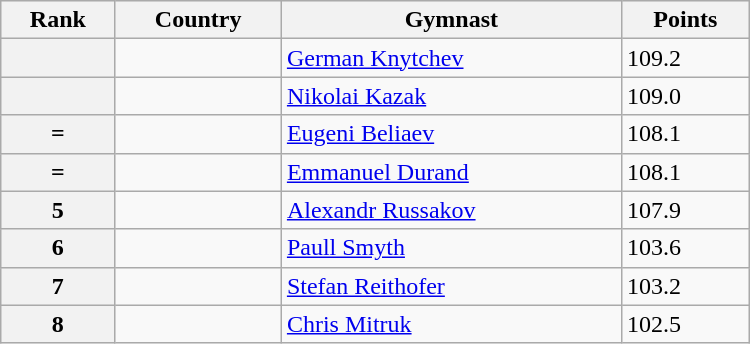<table class="wikitable" width=500>
<tr bgcolor="#efefef">
<th>Rank</th>
<th>Country</th>
<th>Gymnast</th>
<th>Points</th>
</tr>
<tr>
<th></th>
<td></td>
<td><a href='#'>German Knytchev</a></td>
<td>109.2</td>
</tr>
<tr>
<th></th>
<td></td>
<td><a href='#'>Nikolai Kazak</a></td>
<td>109.0</td>
</tr>
<tr>
<th>=</th>
<td></td>
<td><a href='#'>Eugeni Beliaev</a></td>
<td>108.1</td>
</tr>
<tr>
<th>=</th>
<td></td>
<td><a href='#'>Emmanuel Durand</a></td>
<td>108.1</td>
</tr>
<tr>
<th>5</th>
<td></td>
<td><a href='#'>Alexandr Russakov</a></td>
<td>107.9</td>
</tr>
<tr>
<th>6</th>
<td></td>
<td><a href='#'>Paull Smyth</a></td>
<td>103.6</td>
</tr>
<tr>
<th>7</th>
<td></td>
<td><a href='#'>Stefan Reithofer</a></td>
<td>103.2</td>
</tr>
<tr>
<th>8</th>
<td></td>
<td><a href='#'>Chris Mitruk</a></td>
<td>102.5</td>
</tr>
</table>
